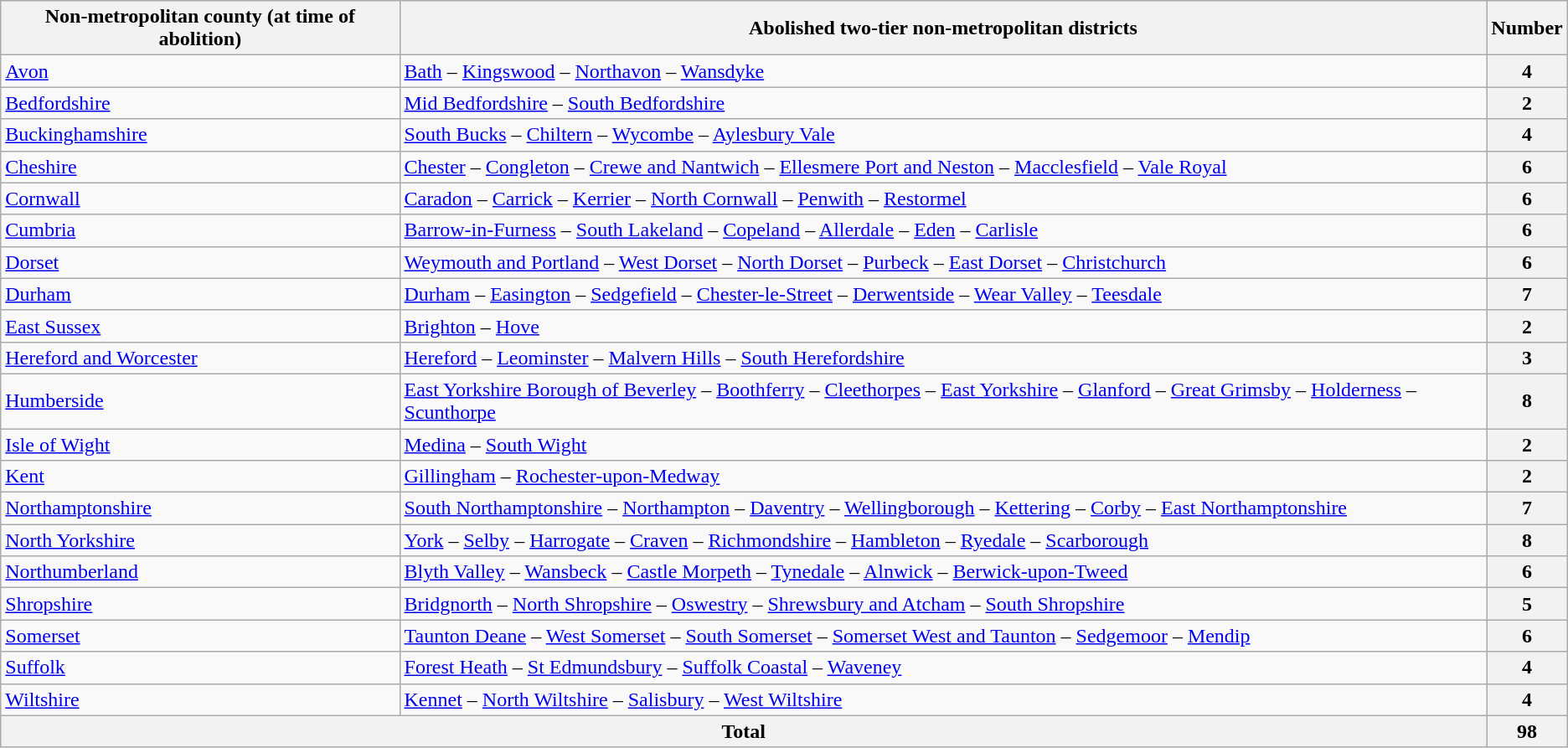<table class="wikitable">
<tr>
<th>Non-metropolitan county (at time of abolition)</th>
<th>Abolished two-tier non-metropolitan districts</th>
<th>Number</th>
</tr>
<tr>
<td><a href='#'>Avon</a></td>
<td><a href='#'>Bath</a> – <a href='#'>Kingswood</a> – <a href='#'>Northavon</a> – <a href='#'>Wansdyke</a></td>
<th>4</th>
</tr>
<tr>
<td><a href='#'>Bedfordshire</a></td>
<td><a href='#'>Mid Bedfordshire</a> – <a href='#'>South Bedfordshire</a></td>
<th>2</th>
</tr>
<tr>
<td><a href='#'>Buckinghamshire</a></td>
<td><a href='#'>South Bucks</a> – <a href='#'>Chiltern</a> – <a href='#'>Wycombe</a> – <a href='#'>Aylesbury Vale</a></td>
<th>4</th>
</tr>
<tr>
<td><a href='#'>Cheshire</a></td>
<td><a href='#'>Chester</a> – <a href='#'>Congleton</a> – <a href='#'>Crewe and Nantwich</a> – <a href='#'>Ellesmere Port and Neston</a> – <a href='#'>Macclesfield</a> – <a href='#'>Vale Royal</a></td>
<th>6</th>
</tr>
<tr>
<td><a href='#'>Cornwall</a></td>
<td><a href='#'>Caradon</a> – <a href='#'>Carrick</a> – <a href='#'>Kerrier</a> – <a href='#'>North Cornwall</a> – <a href='#'>Penwith</a> – <a href='#'>Restormel</a></td>
<th>6</th>
</tr>
<tr>
<td><a href='#'>Cumbria</a></td>
<td><a href='#'>Barrow-in-Furness</a> – <a href='#'>South Lakeland</a> – <a href='#'>Copeland</a> – <a href='#'>Allerdale</a> – <a href='#'>Eden</a> – <a href='#'>Carlisle</a></td>
<th>6</th>
</tr>
<tr>
<td><a href='#'>Dorset</a></td>
<td><a href='#'>Weymouth and Portland</a> – <a href='#'>West Dorset</a> – <a href='#'>North Dorset</a> – <a href='#'>Purbeck</a> – <a href='#'>East Dorset</a> – <a href='#'>Christchurch</a></td>
<th>6</th>
</tr>
<tr>
<td><a href='#'>Durham</a></td>
<td><a href='#'>Durham</a> – <a href='#'>Easington</a> – <a href='#'>Sedgefield</a> – <a href='#'>Chester-le-Street</a> – <a href='#'>Derwentside</a> – <a href='#'>Wear Valley</a> – <a href='#'>Teesdale</a></td>
<th>7</th>
</tr>
<tr>
<td><a href='#'>East Sussex</a></td>
<td><a href='#'>Brighton</a> – <a href='#'>Hove</a></td>
<th>2</th>
</tr>
<tr>
<td><a href='#'>Hereford and Worcester</a></td>
<td><a href='#'>Hereford</a> – <a href='#'>Leominster</a> – <a href='#'>Malvern Hills</a> – <a href='#'>South Herefordshire</a></td>
<th>3</th>
</tr>
<tr>
<td><a href='#'>Humberside</a></td>
<td><a href='#'>East Yorkshire Borough of Beverley</a> – <a href='#'>Boothferry</a> – <a href='#'>Cleethorpes</a> – <a href='#'>East Yorkshire</a> – <a href='#'>Glanford</a> – <a href='#'>Great Grimsby</a> – <a href='#'>Holderness</a> – <a href='#'>Scunthorpe</a></td>
<th>8</th>
</tr>
<tr>
<td><a href='#'>Isle of Wight</a></td>
<td><a href='#'>Medina</a> – <a href='#'>South Wight</a></td>
<th>2</th>
</tr>
<tr>
<td><a href='#'>Kent</a></td>
<td><a href='#'>Gillingham</a> – <a href='#'>Rochester-upon-Medway</a></td>
<th>2</th>
</tr>
<tr>
<td><a href='#'>Northamptonshire</a></td>
<td><a href='#'>South Northamptonshire</a> – <a href='#'>Northampton</a> – <a href='#'>Daventry</a> – <a href='#'>Wellingborough</a> – <a href='#'>Kettering</a> – <a href='#'>Corby</a> – <a href='#'>East Northamptonshire</a></td>
<th>7</th>
</tr>
<tr>
<td><a href='#'>North Yorkshire</a></td>
<td><a href='#'>York</a> – <a href='#'>Selby</a> – <a href='#'>Harrogate</a> – <a href='#'>Craven</a> – <a href='#'>Richmondshire</a> – <a href='#'>Hambleton</a> – <a href='#'>Ryedale</a> – <a href='#'>Scarborough</a></td>
<th>8</th>
</tr>
<tr>
<td><a href='#'>Northumberland</a></td>
<td><a href='#'>Blyth Valley</a> – <a href='#'>Wansbeck</a> – <a href='#'>Castle Morpeth</a> – <a href='#'>Tynedale</a> – <a href='#'>Alnwick</a> – <a href='#'>Berwick-upon-Tweed</a></td>
<th>6</th>
</tr>
<tr>
<td><a href='#'>Shropshire</a></td>
<td><a href='#'>Bridgnorth</a> – <a href='#'>North Shropshire</a> – <a href='#'>Oswestry</a> – <a href='#'>Shrewsbury and Atcham</a> – <a href='#'>South Shropshire</a></td>
<th>5</th>
</tr>
<tr>
<td><a href='#'>Somerset</a></td>
<td><a href='#'>Taunton Deane</a> – <a href='#'>West Somerset</a> – <a href='#'>South Somerset</a> – <a href='#'>Somerset West and Taunton</a> – <a href='#'>Sedgemoor</a> – <a href='#'>Mendip</a></td>
<th>6</th>
</tr>
<tr>
<td><a href='#'>Suffolk</a></td>
<td><a href='#'>Forest Heath</a> – <a href='#'>St Edmundsbury</a> – <a href='#'>Suffolk Coastal</a> – <a href='#'>Waveney</a></td>
<th>4</th>
</tr>
<tr>
<td><a href='#'>Wiltshire</a></td>
<td><a href='#'>Kennet</a> – <a href='#'>North Wiltshire</a> – <a href='#'>Salisbury</a> – <a href='#'>West Wiltshire</a></td>
<th>4</th>
</tr>
<tr>
<th colspan="2">Total</th>
<th>98 </th>
</tr>
</table>
